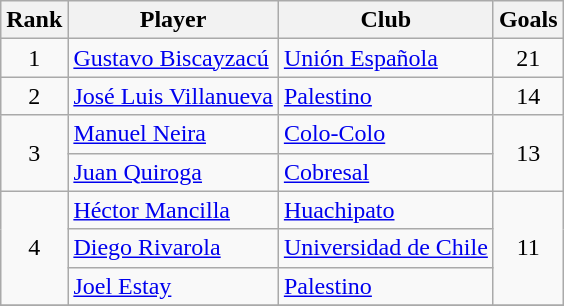<table class="wikitable" style="text-align:center">
<tr>
<th>Rank</th>
<th>Player</th>
<th>Club</th>
<th>Goals</th>
</tr>
<tr>
<td>1</td>
<td align="left"> <a href='#'>Gustavo Biscayzacú</a></td>
<td align="left"><a href='#'>Unión Española</a></td>
<td>21</td>
</tr>
<tr>
<td>2</td>
<td align="left"> <a href='#'>José Luis Villanueva</a></td>
<td align="left"><a href='#'>Palestino</a></td>
<td>14</td>
</tr>
<tr>
<td rowspan="2">3</td>
<td align="left"> <a href='#'>Manuel Neira</a></td>
<td align="left"><a href='#'>Colo-Colo</a></td>
<td rowspan="2">13</td>
</tr>
<tr>
<td align="left"> <a href='#'>Juan Quiroga</a></td>
<td align="left"><a href='#'>Cobresal</a></td>
</tr>
<tr>
<td rowspan="3">4</td>
<td align="left"> <a href='#'>Héctor Mancilla</a></td>
<td align="left"><a href='#'>Huachipato</a></td>
<td rowspan="3">11</td>
</tr>
<tr>
<td align="left"> <a href='#'>Diego Rivarola</a></td>
<td align="left"><a href='#'>Universidad de Chile</a></td>
</tr>
<tr>
<td align="left"> <a href='#'>Joel Estay</a></td>
<td align="left"><a href='#'>Palestino</a></td>
</tr>
<tr>
</tr>
</table>
